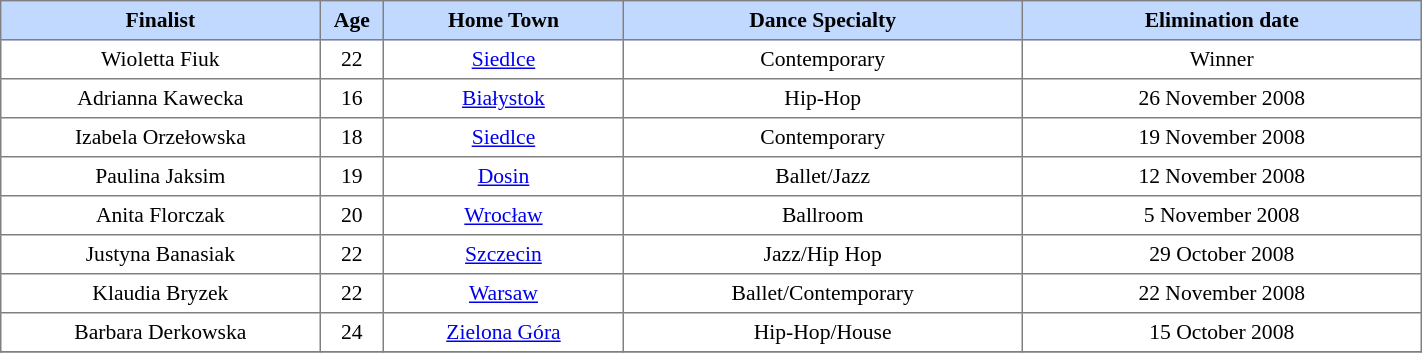<table border="1" cellpadding="4" cellspacing="0" style="text-align:center; font-size:90%; border-collapse:collapse;" width=75%>
<tr style="background:#C1D8FF;">
<th width=20%>Finalist</th>
<th width=4%; align=center>Age</th>
<th width=15%>Home Town</th>
<th width=25%>Dance Specialty</th>
<th width=25%>Elimination date</th>
</tr>
<tr>
<td>Wioletta Fiuk</td>
<td>22</td>
<td><a href='#'>Siedlce</a></td>
<td>Contemporary</td>
<td>Winner</td>
</tr>
<tr>
<td>Adrianna Kawecka</td>
<td>16</td>
<td><a href='#'>Białystok</a></td>
<td>Hip-Hop</td>
<td>26 November 2008</td>
</tr>
<tr>
<td>Izabela Orzełowska</td>
<td>18</td>
<td><a href='#'>Siedlce</a></td>
<td>Contemporary</td>
<td>19 November 2008</td>
</tr>
<tr>
<td>Paulina Jaksim</td>
<td>19</td>
<td><a href='#'>Dosin</a></td>
<td>Ballet/Jazz</td>
<td>12 November 2008</td>
</tr>
<tr>
<td>Anita Florczak</td>
<td>20</td>
<td><a href='#'>Wrocław</a></td>
<td>Ballroom</td>
<td>5 November 2008</td>
</tr>
<tr>
<td>Justyna Banasiak</td>
<td>22</td>
<td><a href='#'>Szczecin</a></td>
<td>Jazz/Hip Hop</td>
<td>29 October 2008</td>
</tr>
<tr>
<td>Klaudia Bryzek</td>
<td>22</td>
<td><a href='#'>Warsaw</a></td>
<td>Ballet/Contemporary</td>
<td>22 November 2008</td>
</tr>
<tr>
<td>Barbara Derkowska</td>
<td>24</td>
<td><a href='#'>Zielona Góra</a></td>
<td>Hip-Hop/House</td>
<td>15 October 2008</td>
</tr>
<tr>
</tr>
</table>
